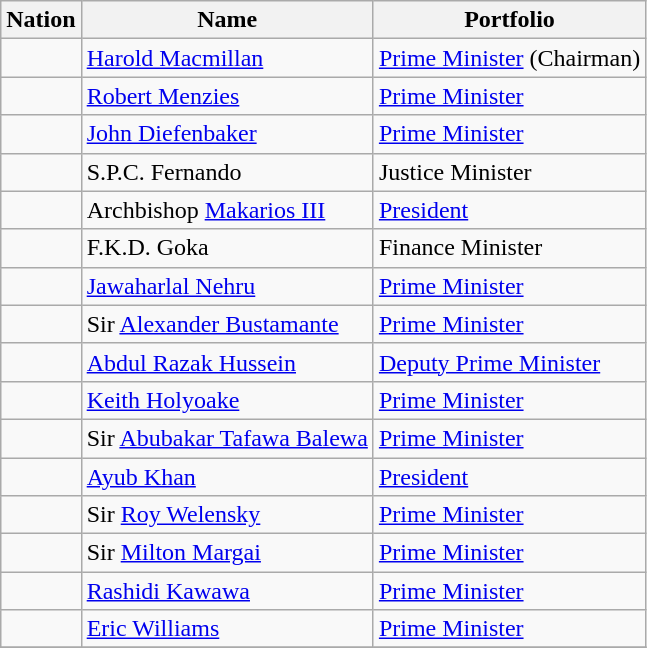<table class="wikitable">
<tr>
<th>Nation</th>
<th>Name</th>
<th>Portfolio</th>
</tr>
<tr>
<td></td>
<td><a href='#'>Harold Macmillan</a></td>
<td><a href='#'>Prime Minister</a> (Chairman)</td>
</tr>
<tr>
<td></td>
<td><a href='#'>Robert Menzies</a></td>
<td><a href='#'>Prime Minister</a></td>
</tr>
<tr>
<td></td>
<td><a href='#'>John Diefenbaker</a></td>
<td><a href='#'>Prime Minister</a></td>
</tr>
<tr>
<td></td>
<td>S.P.C. Fernando</td>
<td>Justice Minister</td>
</tr>
<tr>
<td></td>
<td>Archbishop <a href='#'>Makarios III</a></td>
<td><a href='#'>President</a></td>
</tr>
<tr>
<td></td>
<td>F.K.D. Goka</td>
<td>Finance Minister</td>
</tr>
<tr>
<td></td>
<td><a href='#'>Jawaharlal Nehru</a></td>
<td><a href='#'>Prime Minister</a></td>
</tr>
<tr>
<td></td>
<td>Sir <a href='#'>Alexander Bustamante</a></td>
<td><a href='#'>Prime Minister</a></td>
</tr>
<tr>
<td></td>
<td><a href='#'>Abdul Razak Hussein</a></td>
<td><a href='#'>Deputy Prime Minister</a></td>
</tr>
<tr>
<td></td>
<td><a href='#'>Keith Holyoake</a></td>
<td><a href='#'>Prime Minister</a></td>
</tr>
<tr>
<td></td>
<td>Sir <a href='#'>Abubakar Tafawa Balewa</a></td>
<td><a href='#'>Prime Minister</a></td>
</tr>
<tr>
<td></td>
<td><a href='#'>Ayub Khan</a></td>
<td><a href='#'>President</a></td>
</tr>
<tr>
<td></td>
<td>Sir <a href='#'>Roy Welensky</a></td>
<td><a href='#'>Prime Minister</a></td>
</tr>
<tr>
<td></td>
<td>Sir <a href='#'>Milton Margai</a></td>
<td><a href='#'>Prime Minister</a></td>
</tr>
<tr>
<td></td>
<td><a href='#'>Rashidi Kawawa</a></td>
<td><a href='#'>Prime Minister</a></td>
</tr>
<tr>
<td></td>
<td><a href='#'>Eric Williams</a></td>
<td><a href='#'>Prime Minister</a></td>
</tr>
<tr>
</tr>
</table>
